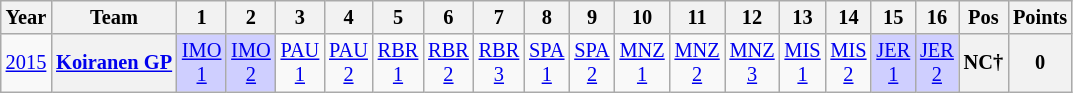<table class="wikitable" style="text-align:center; font-size:85%">
<tr>
<th>Year</th>
<th>Team</th>
<th>1</th>
<th>2</th>
<th>3</th>
<th>4</th>
<th>5</th>
<th>6</th>
<th>7</th>
<th>8</th>
<th>9</th>
<th>10</th>
<th>11</th>
<th>12</th>
<th>13</th>
<th>14</th>
<th>15</th>
<th>16</th>
<th>Pos</th>
<th>Points</th>
</tr>
<tr>
<td><a href='#'>2015</a></td>
<th><a href='#'>Koiranen GP</a></th>
<td style="background:#CFCFFF;"><a href='#'>IMO<br>1</a><br></td>
<td style="background:#CFCFFF;"><a href='#'>IMO<br>2</a><br></td>
<td><a href='#'>PAU<br>1</a></td>
<td><a href='#'>PAU<br>2</a></td>
<td><a href='#'>RBR<br>1</a></td>
<td><a href='#'>RBR<br>2</a></td>
<td><a href='#'>RBR<br>3</a></td>
<td><a href='#'>SPA<br>1</a></td>
<td><a href='#'>SPA<br>2</a></td>
<td><a href='#'>MNZ<br>1</a></td>
<td><a href='#'>MNZ<br>2</a></td>
<td><a href='#'>MNZ<br>3</a></td>
<td><a href='#'>MIS<br>1</a></td>
<td><a href='#'>MIS<br>2</a></td>
<td style="background:#CFCFFF;"><a href='#'>JER<br>1</a><br></td>
<td style="background:#CFCFFF;"><a href='#'>JER<br>2</a><br></td>
<th>NC†</th>
<th>0</th>
</tr>
</table>
